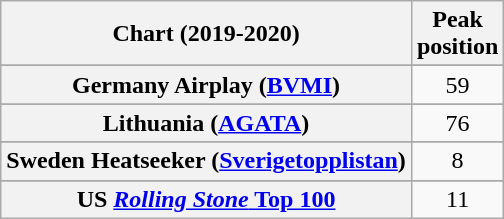<table class="wikitable sortable plainrowheaders" style="text-align:center">
<tr>
<th scope="col">Chart (2019-2020)</th>
<th scope="col">Peak<br>position</th>
</tr>
<tr>
</tr>
<tr>
</tr>
<tr>
</tr>
<tr>
</tr>
<tr>
</tr>
<tr>
<th scope="row">Germany Airplay (<a href='#'>BVMI</a>)</th>
<td>59</td>
</tr>
<tr>
</tr>
<tr>
<th scope="row">Lithuania (<a href='#'>AGATA</a>)</th>
<td>76</td>
</tr>
<tr>
</tr>
<tr>
</tr>
<tr>
</tr>
<tr>
<th scope="row">Sweden Heatseeker (<a href='#'>Sverigetopplistan</a>)</th>
<td>8</td>
</tr>
<tr>
</tr>
<tr>
</tr>
<tr>
</tr>
<tr>
</tr>
<tr>
</tr>
<tr>
</tr>
<tr>
</tr>
<tr>
</tr>
<tr>
<th scope="row">US <a href='#'><em>Rolling Stone</em> Top 100</a></th>
<td>11</td>
</tr>
</table>
